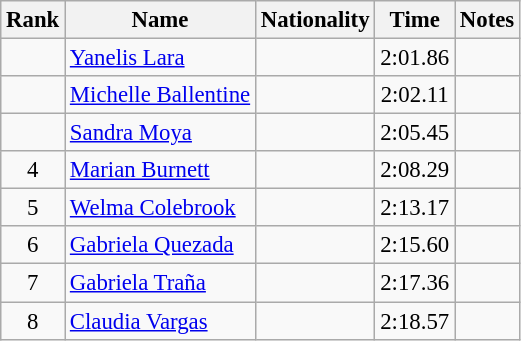<table class="wikitable sortable" style="text-align:center;font-size:95%">
<tr>
<th>Rank</th>
<th>Name</th>
<th>Nationality</th>
<th>Time</th>
<th>Notes</th>
</tr>
<tr>
<td></td>
<td align=left><a href='#'>Yanelis Lara</a></td>
<td align=left></td>
<td>2:01.86</td>
<td></td>
</tr>
<tr>
<td></td>
<td align=left><a href='#'>Michelle Ballentine</a></td>
<td align=left></td>
<td>2:02.11</td>
<td></td>
</tr>
<tr>
<td></td>
<td align=left><a href='#'>Sandra Moya</a></td>
<td align=left></td>
<td>2:05.45</td>
<td></td>
</tr>
<tr>
<td>4</td>
<td align=left><a href='#'>Marian Burnett</a></td>
<td align=left></td>
<td>2:08.29</td>
<td></td>
</tr>
<tr>
<td>5</td>
<td align=left><a href='#'>Welma Colebrook</a></td>
<td align=left></td>
<td>2:13.17</td>
<td></td>
</tr>
<tr>
<td>6</td>
<td align=left><a href='#'>Gabriela Quezada</a></td>
<td align=left></td>
<td>2:15.60</td>
<td></td>
</tr>
<tr>
<td>7</td>
<td align=left><a href='#'>Gabriela Traña</a></td>
<td align=left></td>
<td>2:17.36</td>
<td></td>
</tr>
<tr>
<td>8</td>
<td align=left><a href='#'>Claudia Vargas</a></td>
<td align=left></td>
<td>2:18.57</td>
<td></td>
</tr>
</table>
